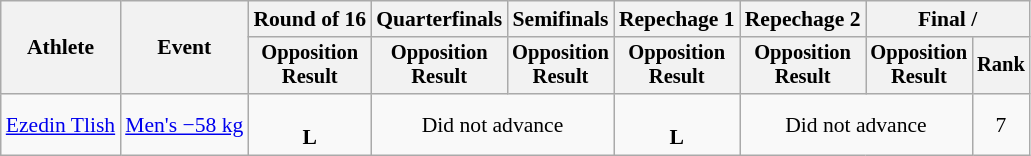<table class="wikitable" style="font-size:90%;">
<tr>
<th rowspan=2>Athlete</th>
<th rowspan=2>Event</th>
<th>Round of 16</th>
<th>Quarterfinals</th>
<th>Semifinals</th>
<th>Repechage 1</th>
<th>Repechage 2</th>
<th colspan=2>Final / </th>
</tr>
<tr style="font-size:95%">
<th>Opposition<br>Result</th>
<th>Opposition<br>Result</th>
<th>Opposition<br>Result</th>
<th>Opposition<br>Result</th>
<th>Opposition<br>Result</th>
<th>Opposition<br>Result</th>
<th>Rank</th>
</tr>
<tr align=center>
<td align=left><a href='#'>Ezedin Tlish</a></td>
<td align=left><a href='#'>Men's −58 kg</a></td>
<td><br><strong>L</strong> </td>
<td colspan=2>Did not advance</td>
<td><br><strong>L</strong> </td>
<td colspan=2>Did not advance</td>
<td>7</td>
</tr>
</table>
